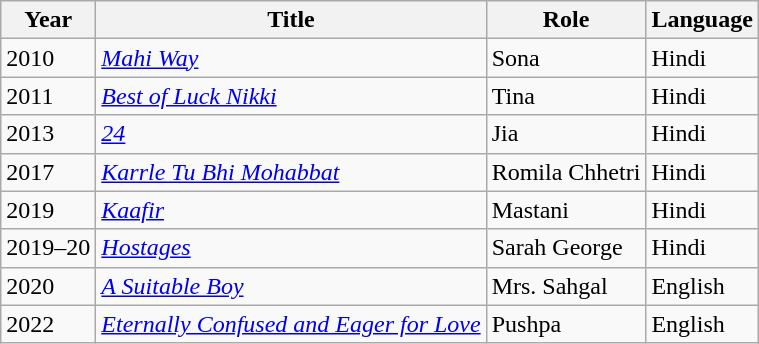<table class="wikitable sortable">
<tr>
<th scope="col">Year</th>
<th scope="col">Title</th>
<th scope="col">Role</th>
<th scope="col">Language</th>
</tr>
<tr>
<td>2010</td>
<td><em><a href='#'>Mahi Way</a></em></td>
<td>Sona</td>
<td>Hindi</td>
</tr>
<tr>
<td>2011</td>
<td><em><a href='#'>Best of Luck Nikki</a></em></td>
<td>Tina</td>
<td>Hindi</td>
</tr>
<tr>
<td>2013</td>
<td><em><a href='#'>24</a></em></td>
<td>Jia</td>
<td>Hindi</td>
</tr>
<tr>
<td>2017</td>
<td><em><a href='#'>Karrle Tu Bhi Mohabbat</a></em></td>
<td>Romila Chhetri</td>
<td>Hindi</td>
</tr>
<tr>
<td>2019</td>
<td><em><a href='#'>Kaafir</a></em></td>
<td>Mastani</td>
<td>Hindi</td>
</tr>
<tr>
<td>2019–20</td>
<td><em><a href='#'>Hostages</a></em></td>
<td>Sarah George</td>
<td>Hindi</td>
</tr>
<tr>
<td>2020</td>
<td><em><a href='#'>A Suitable Boy</a></em></td>
<td>Mrs. Sahgal</td>
<td>English</td>
</tr>
<tr>
<td>2022</td>
<td><em><a href='#'>Eternally Confused and Eager for Love</a></em></td>
<td>Pushpa</td>
<td>English</td>
</tr>
</table>
